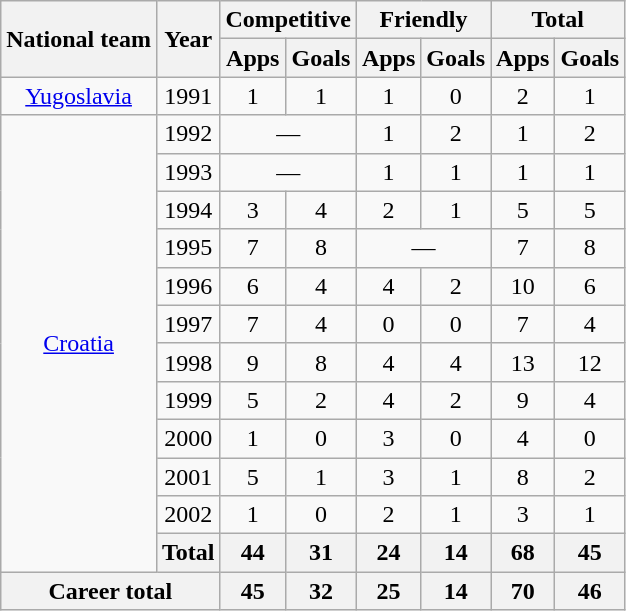<table class="wikitable" style="text-align:center">
<tr>
<th rowspan="2" scope="col">National team</th>
<th rowspan="2" scope="col">Year</th>
<th colspan="2" scope="colgroup">Competitive</th>
<th colspan="2" scope="colgroup">Friendly</th>
<th colspan="2" scope="colgroup">Total</th>
</tr>
<tr>
<th scope="col">Apps</th>
<th scope="col">Goals</th>
<th scope="col">Apps</th>
<th scope="col">Goals</th>
<th scope="col">Apps</th>
<th scope="col">Goals</th>
</tr>
<tr>
<td scope="rowgroup"><a href='#'>Yugoslavia</a></td>
<td>1991</td>
<td>1</td>
<td>1</td>
<td>1</td>
<td>0</td>
<td>2</td>
<td>1</td>
</tr>
<tr>
<td rowspan="12" scope="rowgroup"><a href='#'>Croatia</a></td>
<td>1992</td>
<td colspan="2">—</td>
<td>1</td>
<td>2</td>
<td>1</td>
<td>2</td>
</tr>
<tr>
<td>1993</td>
<td colspan="2">—</td>
<td>1</td>
<td>1</td>
<td>1</td>
<td>1</td>
</tr>
<tr>
<td>1994</td>
<td>3</td>
<td>4</td>
<td>2</td>
<td>1</td>
<td>5</td>
<td>5</td>
</tr>
<tr>
<td>1995</td>
<td>7</td>
<td>8</td>
<td colspan="2">—</td>
<td>7</td>
<td>8</td>
</tr>
<tr>
<td>1996</td>
<td>6</td>
<td>4</td>
<td>4</td>
<td>2</td>
<td>10</td>
<td>6</td>
</tr>
<tr>
<td>1997</td>
<td>7</td>
<td>4</td>
<td>0</td>
<td>0</td>
<td>7</td>
<td>4</td>
</tr>
<tr>
<td>1998</td>
<td>9</td>
<td>8</td>
<td>4</td>
<td>4</td>
<td>13</td>
<td>12</td>
</tr>
<tr>
<td>1999</td>
<td>5</td>
<td>2</td>
<td>4</td>
<td>2</td>
<td>9</td>
<td>4</td>
</tr>
<tr>
<td>2000</td>
<td>1</td>
<td>0</td>
<td>3</td>
<td>0</td>
<td>4</td>
<td>0</td>
</tr>
<tr>
<td>2001</td>
<td>5</td>
<td>1</td>
<td>3</td>
<td>1</td>
<td>8</td>
<td>2</td>
</tr>
<tr>
<td>2002</td>
<td>1</td>
<td>0</td>
<td>2</td>
<td>1</td>
<td>3</td>
<td>1</td>
</tr>
<tr>
<th>Total</th>
<th>44</th>
<th>31</th>
<th>24</th>
<th>14</th>
<th>68</th>
<th>45</th>
</tr>
<tr>
<th colspan="2" scope="row">Career total</th>
<th>45</th>
<th>32</th>
<th>25</th>
<th>14</th>
<th>70</th>
<th>46</th>
</tr>
</table>
